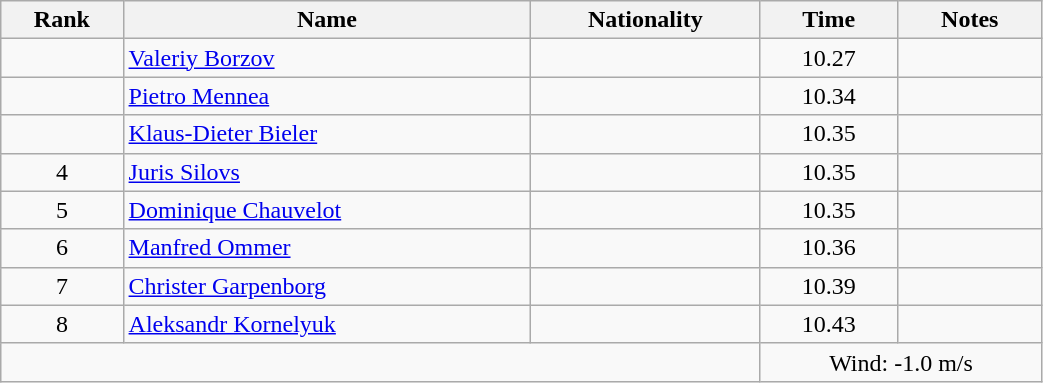<table class="wikitable sortable" style="text-align:center;width: 55%">
<tr>
<th>Rank</th>
<th>Name</th>
<th>Nationality</th>
<th>Time</th>
<th>Notes</th>
</tr>
<tr>
<td></td>
<td align=left><a href='#'>Valeriy Borzov</a></td>
<td align=left></td>
<td>10.27</td>
<td></td>
</tr>
<tr>
<td></td>
<td align=left><a href='#'>Pietro Mennea</a></td>
<td align=left></td>
<td>10.34</td>
<td></td>
</tr>
<tr>
<td></td>
<td align=left><a href='#'>Klaus-Dieter Bieler</a></td>
<td align=left></td>
<td>10.35</td>
<td></td>
</tr>
<tr>
<td>4</td>
<td align=left><a href='#'>Juris Silovs</a></td>
<td align=left></td>
<td>10.35</td>
<td></td>
</tr>
<tr>
<td>5</td>
<td align=left><a href='#'>Dominique Chauvelot</a></td>
<td align=left></td>
<td>10.35</td>
<td></td>
</tr>
<tr>
<td>6</td>
<td align=left><a href='#'>Manfred Ommer</a></td>
<td align=left></td>
<td>10.36</td>
<td></td>
</tr>
<tr>
<td>7</td>
<td align=left><a href='#'>Christer Garpenborg</a></td>
<td align=left></td>
<td>10.39</td>
<td></td>
</tr>
<tr>
<td>8</td>
<td align=left><a href='#'>Aleksandr Kornelyuk</a></td>
<td align=left></td>
<td>10.43</td>
<td></td>
</tr>
<tr>
<td colspan="3"></td>
<td colspan="2">Wind: -1.0 m/s</td>
</tr>
</table>
